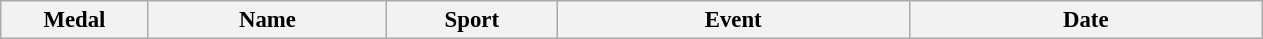<table class="wikitable sortable" style="font-size:95%">
<tr>
<th style="width:6em">Medal</th>
<th style="width:10em">Name</th>
<th style="width:7em">Sport</th>
<th style="width:15em">Event</th>
<th style="width:15em">Date</th>
</tr>
</table>
